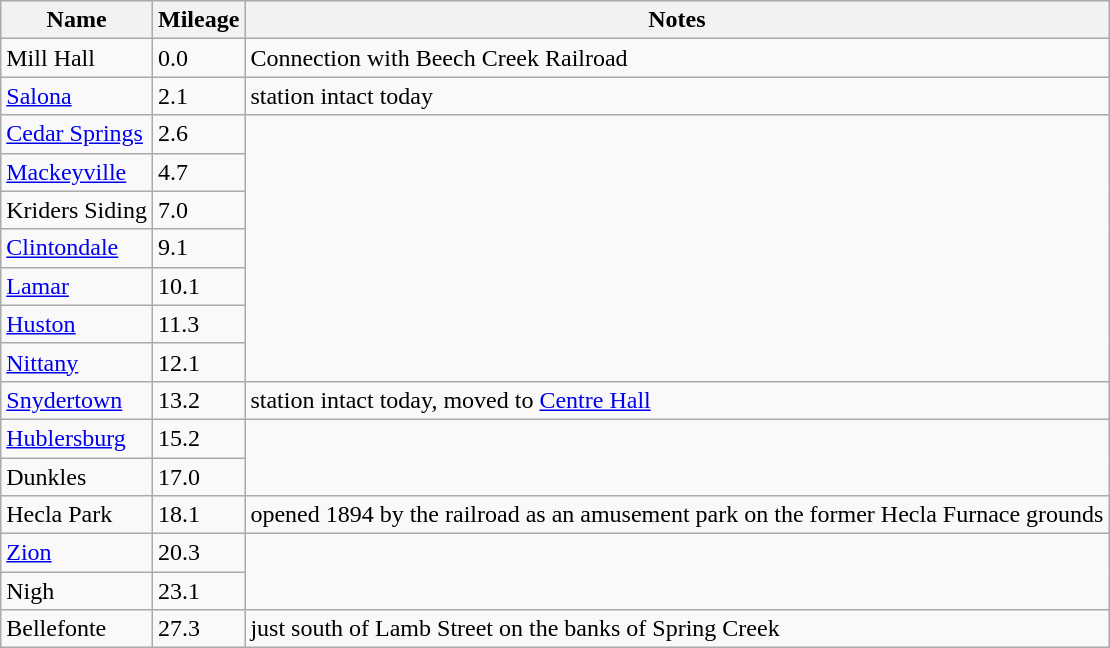<table class="wikitable">
<tr>
<th>Name</th>
<th>Mileage</th>
<th>Notes</th>
</tr>
<tr>
<td>Mill Hall</td>
<td>0.0</td>
<td>Connection with Beech Creek Railroad</td>
</tr>
<tr>
<td><a href='#'>Salona</a></td>
<td>2.1</td>
<td>station intact today</td>
</tr>
<tr>
<td><a href='#'>Cedar Springs</a></td>
<td>2.6</td>
</tr>
<tr>
<td><a href='#'>Mackeyville</a></td>
<td>4.7</td>
</tr>
<tr>
<td>Kriders Siding</td>
<td>7.0</td>
</tr>
<tr>
<td><a href='#'>Clintondale</a></td>
<td>9.1</td>
</tr>
<tr>
<td><a href='#'>Lamar</a></td>
<td>10.1</td>
</tr>
<tr>
<td><a href='#'>Huston</a></td>
<td>11.3</td>
</tr>
<tr>
<td><a href='#'>Nittany</a></td>
<td>12.1</td>
</tr>
<tr>
<td><a href='#'>Snydertown</a></td>
<td>13.2</td>
<td>station intact today, moved to <a href='#'>Centre Hall</a></td>
</tr>
<tr>
<td><a href='#'>Hublersburg</a></td>
<td>15.2</td>
</tr>
<tr>
<td>Dunkles</td>
<td>17.0</td>
</tr>
<tr>
<td>Hecla Park</td>
<td>18.1</td>
<td>opened 1894 by the railroad as an amusement park on the former Hecla Furnace grounds</td>
</tr>
<tr>
<td><a href='#'>Zion</a></td>
<td>20.3</td>
</tr>
<tr>
<td>Nigh</td>
<td>23.1</td>
</tr>
<tr>
<td>Bellefonte</td>
<td>27.3</td>
<td>just south of Lamb Street on the banks of Spring Creek</td>
</tr>
</table>
